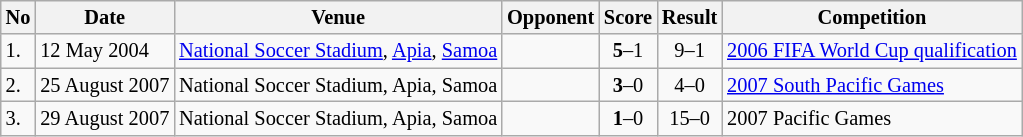<table class="wikitable" style="font-size:85%;">
<tr>
<th>No</th>
<th>Date</th>
<th>Venue</th>
<th>Opponent</th>
<th>Score</th>
<th>Result</th>
<th>Competition</th>
</tr>
<tr>
<td>1.</td>
<td>12 May 2004</td>
<td><a href='#'>National Soccer Stadium</a>, <a href='#'>Apia</a>, <a href='#'>Samoa</a></td>
<td></td>
<td align=center><strong>5</strong>–1</td>
<td align=center>9–1</td>
<td><a href='#'>2006 FIFA World Cup qualification</a></td>
</tr>
<tr>
<td>2.</td>
<td>25 August 2007</td>
<td>National Soccer Stadium, Apia, Samoa</td>
<td></td>
<td align=center><strong>3</strong>–0</td>
<td align=center>4–0</td>
<td><a href='#'>2007 South Pacific Games</a></td>
</tr>
<tr>
<td>3.</td>
<td>29 August 2007</td>
<td>National Soccer Stadium, Apia, Samoa</td>
<td></td>
<td align=center><strong>1</strong>–0</td>
<td align=center>15–0</td>
<td>2007 Pacific Games</td>
</tr>
</table>
